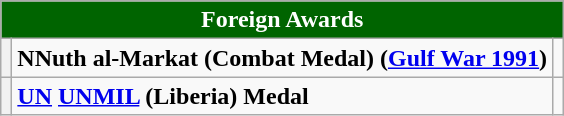<table class="wikitable">
<tr>
<th colspan="3" style="background:#006400; color:#FFFFFF; text-align:center"><strong>Foreign Awards</strong></th>
</tr>
<tr>
<th></th>
<td><strong>NNuth al-Markat (Combat Medal) (<a href='#'>Gulf War 1991</a>)</strong></td>
<td></td>
</tr>
<tr>
<th></th>
<td><strong><a href='#'>UN</a> <a href='#'>UNMIL</a> (Liberia) Medal</strong></td>
<td></td>
</tr>
</table>
